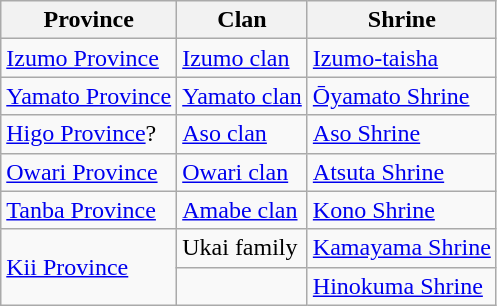<table class="wikitable">
<tr>
<th>Province</th>
<th>Clan</th>
<th>Shrine</th>
</tr>
<tr>
<td><a href='#'>Izumo Province</a></td>
<td><a href='#'>Izumo clan</a></td>
<td><a href='#'>Izumo-taisha</a></td>
</tr>
<tr>
<td><a href='#'>Yamato Province</a></td>
<td><a href='#'>Yamato clan</a></td>
<td><a href='#'>Ōyamato Shrine</a></td>
</tr>
<tr>
<td><a href='#'>Higo Province</a>?</td>
<td><a href='#'>Aso clan</a></td>
<td><a href='#'>Aso Shrine</a></td>
</tr>
<tr>
<td><a href='#'>Owari Province</a></td>
<td><a href='#'>Owari clan</a></td>
<td><a href='#'>Atsuta Shrine</a></td>
</tr>
<tr>
<td><a href='#'>Tanba Province</a></td>
<td><a href='#'>Amabe clan</a></td>
<td><a href='#'>Kono Shrine</a></td>
</tr>
<tr>
<td rowspan="2"><a href='#'>Kii Province</a></td>
<td>Ukai family</td>
<td><a href='#'>Kamayama Shrine</a></td>
</tr>
<tr>
<td></td>
<td><a href='#'>Hinokuma Shrine</a></td>
</tr>
</table>
